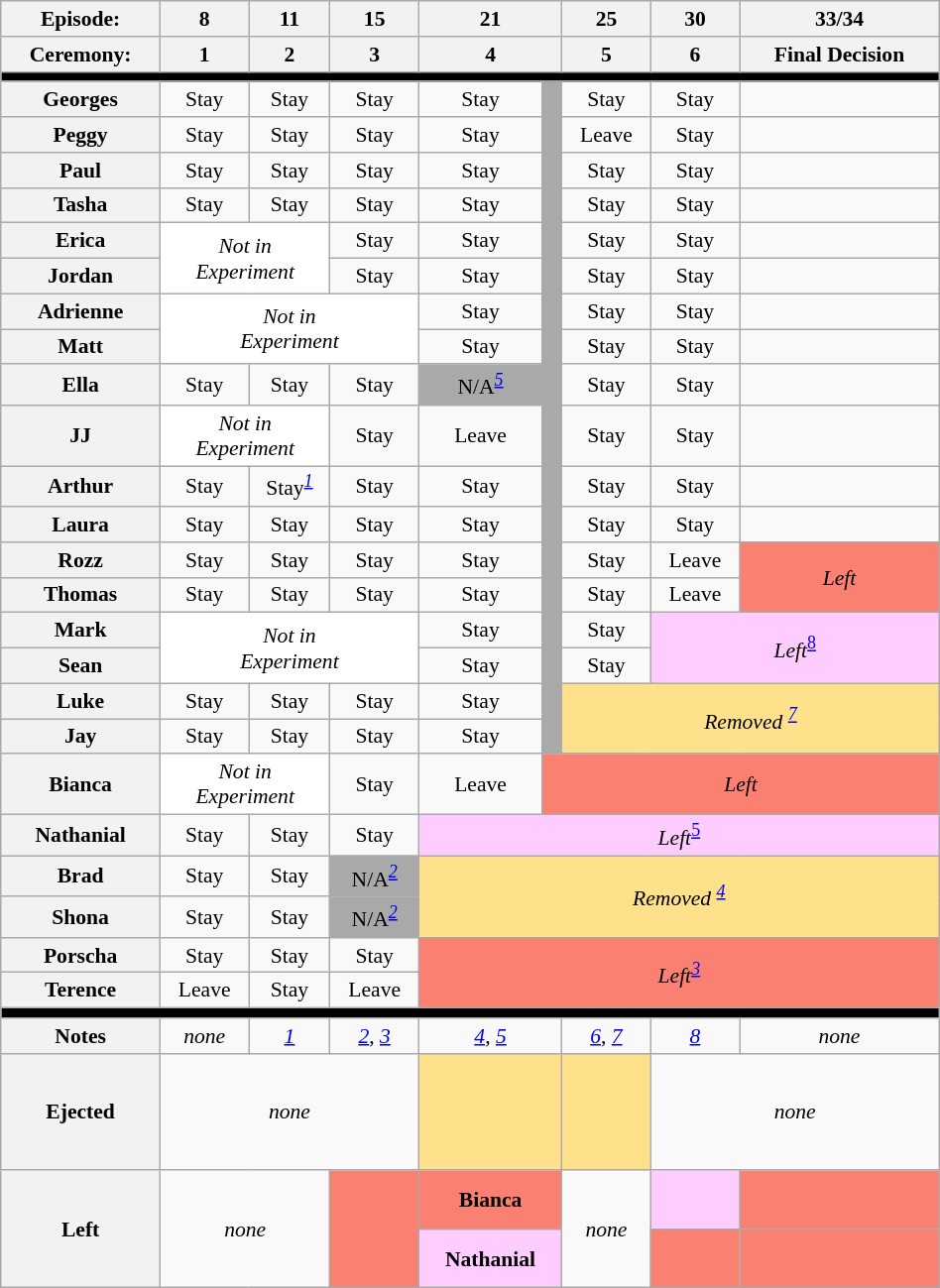<table class="wikitable" style="text-align:center; width:50%; font-size:90%;">
<tr>
<th>Episode:</th>
<th>8</th>
<th>11</th>
<th>15</th>
<th colspan="2">21</th>
<th>25</th>
<th>30</th>
<th>33/34</th>
</tr>
<tr>
<th>Ceremony:</th>
<th>1</th>
<th>2</th>
<th>3</th>
<th colspan="2">4</th>
<th>5</th>
<th>6</th>
<th>Final Decision</th>
</tr>
<tr>
<th style="background:#000;" colspan="10"></th>
</tr>
<tr>
<th>Georges</th>
<td>Stay</td>
<td>Stay</td>
<td>Stay</td>
<td>Stay</td>
<td style="background:darkgrey";" rowspan="18"></td>
<td>Stay</td>
<td>Stay</td>
<td></td>
</tr>
<tr>
<th>Peggy</th>
<td>Stay</td>
<td>Stay</td>
<td>Stay</td>
<td>Stay</td>
<td>Leave</td>
<td>Stay</td>
<td></td>
</tr>
<tr>
<th>Paul</th>
<td>Stay</td>
<td>Stay</td>
<td>Stay</td>
<td>Stay</td>
<td>Stay</td>
<td>Stay</td>
<td></td>
</tr>
<tr>
<th>Tasha</th>
<td>Stay</td>
<td>Stay</td>
<td>Stay</td>
<td>Stay</td>
<td>Stay</td>
<td>Stay</td>
<td></td>
</tr>
<tr>
<th>Erica</th>
<td colspan=2 rowspan=2 style="background:white; text-align:center;"><em>Not in<br>Experiment</em></td>
<td>Stay</td>
<td>Stay</td>
<td>Stay</td>
<td>Stay</td>
<td></td>
</tr>
<tr>
<th>Jordan</th>
<td>Stay</td>
<td>Stay</td>
<td>Stay</td>
<td>Stay</td>
<td></td>
</tr>
<tr>
<th>Adrienne</th>
<td colspan=3 rowspan=2 style="background:white; text-align:center;"><em>Not in<br>Experiment</em></td>
<td>Stay</td>
<td>Stay</td>
<td>Stay</td>
<td></td>
</tr>
<tr>
<th>Matt</th>
<td>Stay</td>
<td>Stay</td>
<td>Stay</td>
<td></td>
</tr>
<tr>
<th>Ella</th>
<td>Stay</td>
<td>Stay</td>
<td>Stay</td>
<td bgcolor="darkgrey">N/A<sup><em><a href='#'>5</a></em></sup></td>
<td>Stay</td>
<td>Stay</td>
<td></td>
</tr>
<tr>
<th>JJ</th>
<td colspan=2 style="background:white; text-align:center;"><em>Not in<br>Experiment</em></td>
<td>Stay</td>
<td>Leave</td>
<td>Stay</td>
<td>Stay</td>
<td></td>
</tr>
<tr>
<th>Arthur</th>
<td>Stay</td>
<td>Stay<sup><em><a href='#'>1</a></em></sup></td>
<td>Stay</td>
<td>Stay</td>
<td>Stay</td>
<td>Stay</td>
<td></td>
</tr>
<tr>
<th>Laura</th>
<td>Stay</td>
<td>Stay</td>
<td>Stay</td>
<td>Stay</td>
<td>Stay</td>
<td>Stay</td>
<td></td>
</tr>
<tr>
<th>Rozz</th>
<td>Stay</td>
<td>Stay</td>
<td>Stay</td>
<td>Stay</td>
<td>Stay</td>
<td>Leave</td>
<td rowspan="2" style="background:salmon; text-align:center;"><em>Left</em></td>
</tr>
<tr>
<th>Thomas</th>
<td>Stay</td>
<td>Stay</td>
<td>Stay</td>
<td>Stay</td>
<td>Stay</td>
<td>Leave</td>
</tr>
<tr>
<th>Mark</th>
<td colspan=3 rowspan=2 style="background:white; text-align:center;"><em>Not in<br>Experiment</em></td>
<td>Stay</td>
<td>Stay</td>
<td colspan=2 rowspan="2" style="background:#fcf; text-align:center;"><em>Left</em><sup><a href='#'>8</a></sup></td>
</tr>
<tr>
<th>Sean</th>
<td>Stay</td>
<td>Stay</td>
</tr>
<tr>
<th>Luke</th>
<td>Stay</td>
<td>Stay</td>
<td>Stay</td>
<td>Stay</td>
<td colspan=3 rowspan="2" style="background:#ffe08b; text-align:center;"><em>Removed</em> <sup><em><a href='#'>7</a></em></sup></td>
</tr>
<tr>
<th>Jay</th>
<td>Stay</td>
<td>Stay</td>
<td>Stay</td>
<td>Stay</td>
</tr>
<tr>
<th>Bianca</th>
<td colspan=2 style="background:white; text-align:center;"><em>Not in<br>Experiment</em></td>
<td>Stay</td>
<td>Leave</td>
<td colspan="4" style="background:salmon; text-align:center;"><em>Left</em></td>
</tr>
<tr>
<th>Nathanial</th>
<td>Stay</td>
<td>Stay</td>
<td>Stay</td>
<td colspan=5 style="background:#fcf; text-align:center;"><em>Left</em><sup><a href='#'>5</a></sup></td>
</tr>
<tr>
<th>Brad</th>
<td>Stay</td>
<td>Stay</td>
<td bgcolor="darkgrey">N/A<sup><em><a href='#'>2</a></em></sup></td>
<td colspan=5 rowspan="2" style="background:#ffe08b; text-align:center;"><em>Removed</em> <sup><em><a href='#'>4</a></em></sup></td>
</tr>
<tr>
<th>Shona</th>
<td>Stay</td>
<td>Stay</td>
<td bgcolor="darkgrey">N/A<sup><em><a href='#'>2</a></em></sup></td>
</tr>
<tr>
<th>Porscha</th>
<td>Stay</td>
<td>Stay</td>
<td>Stay</td>
<td colspan="5" rowspan="2" style="background:salmon; text-align:center;"><em>Left</em><sup><em><a href='#'>3</a></em></sup></td>
</tr>
<tr>
<th>Terence</th>
<td>Leave</td>
<td>Stay</td>
<td>Leave</td>
</tr>
<tr>
<th style="background:#000;" colspan="10"></th>
</tr>
<tr>
<th>Notes</th>
<td style="background:; text-align:center;" colspan="1"><em>none</em></td>
<td><em><a href='#'>1</a></em></td>
<td><em><a href='#'>2</a></em>, <em><a href='#'>3</a></em></td>
<td colspan="2"><em><a href='#'>4</a></em>, <em><a href='#'>5</a></em></td>
<td><em><a href='#'>6</a></em>, <em><a href='#'>7</a></em></td>
<td><em><a href='#'>8</a></em></td>
<td style="background:; text-align:center;" colspan="1"><em>none</em></td>
</tr>
<tr>
<th style=height:5em;">Ejected</th>
<td style="background:; text-align:center;" colspan="3"><em>none</em></td>
<td colspan="2" style="background:#ffe08b; text-align:center;"></td>
<td style="background:#ffe08b; text-align:center;"></td>
<td colspan="2" style="background:; text-align:center;"><em>none</em></td>
</tr>
<tr>
<th rowspan="2" style=height:5em;">Left</th>
<td rowspan="2" style="background:; text-align:center;" colspan="2"><em>none</em></td>
<td rowspan="2" style="background:salmon; text-align:center;"></td>
<td colspan="2" style="background:salmon; text-align:center;"><strong>Bianca</strong></td>
<td rowspan="2" style="background:; text-align:center;"><em>none</em></td>
<td style="background:#fcf; text-align:center;"></td>
<td style="background:salmon; text-align:center;"></td>
</tr>
<tr>
<td style="background:#fcf; text-align:center;" colspan="2"><strong>Nathanial</strong></td>
<td style="background:salmon; text-align:center;"></td>
<td style="background:salmon; text-align:center;"></td>
</tr>
</table>
